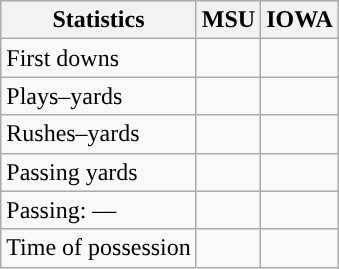<table class="wikitable" style="float:left">
<tr>
<th>Statistics</th>
<th>MSU</th>
<th>IOWA</th>
</tr>
<tr>
<td>First downs</td>
<td></td>
<td></td>
</tr>
<tr>
<td>Plays–yards</td>
<td></td>
<td></td>
</tr>
<tr>
<td>Rushes–yards</td>
<td></td>
<td></td>
</tr>
<tr>
<td>Passing yards</td>
<td></td>
<td></td>
</tr>
<tr>
<td>Passing: ––</td>
<td></td>
<td></td>
</tr>
<tr>
<td>Time of possession</td>
<td></td>
<td></td>
</tr>
</table>
